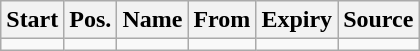<table class="wikitable" style="text-align:center">
<tr>
<th>Start</th>
<th>Pos.</th>
<th>Name</th>
<th>From</th>
<th>Expiry</th>
<th>Source</th>
</tr>
<tr>
<td></td>
<td></td>
<td></td>
<td></td>
<td></td>
<td></td>
</tr>
</table>
